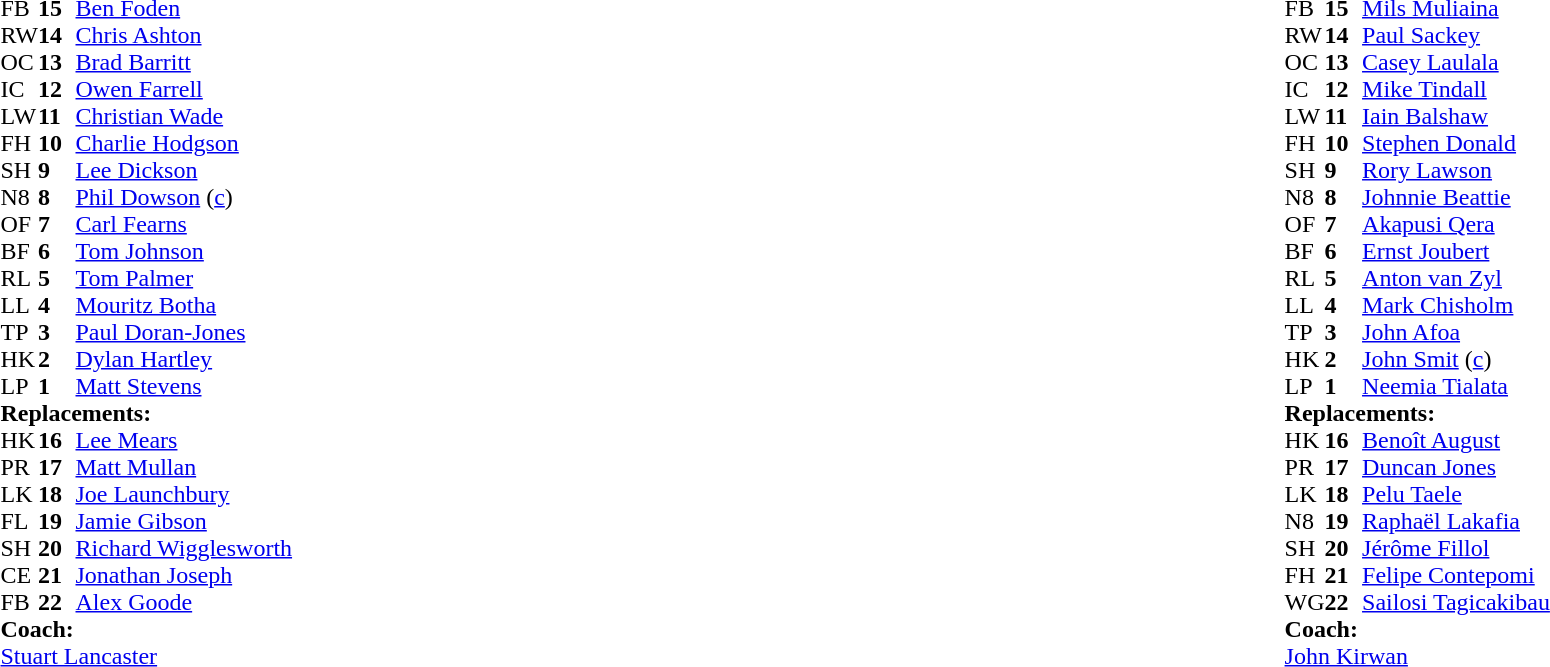<table width="100%">
<tr>
<td valign="top" width="50%"><br><table style="font-size: 100%" cellspacing="0" cellpadding="0">
<tr>
<th width="25"></th>
<th width="25"></th>
</tr>
<tr>
<td>FB</td>
<td><strong>15</strong></td>
<td><a href='#'>Ben Foden</a></td>
<td></td>
<td></td>
</tr>
<tr>
<td>RW</td>
<td><strong>14</strong></td>
<td><a href='#'>Chris Ashton</a></td>
</tr>
<tr>
<td>OC</td>
<td><strong>13</strong></td>
<td><a href='#'>Brad Barritt</a></td>
</tr>
<tr>
<td>IC</td>
<td><strong>12</strong></td>
<td><a href='#'>Owen Farrell</a></td>
</tr>
<tr>
<td>LW</td>
<td><strong>11</strong></td>
<td><a href='#'>Christian Wade</a></td>
</tr>
<tr>
<td>FH</td>
<td><strong>10</strong></td>
<td><a href='#'>Charlie Hodgson</a></td>
</tr>
<tr>
<td>SH</td>
<td><strong>9</strong></td>
<td><a href='#'>Lee Dickson</a></td>
<td></td>
<td></td>
</tr>
<tr>
<td>N8</td>
<td><strong>8</strong></td>
<td><a href='#'>Phil Dowson</a> (<a href='#'>c</a>)</td>
<td></td>
<td></td>
</tr>
<tr>
<td>OF</td>
<td><strong>7</strong></td>
<td><a href='#'>Carl Fearns</a></td>
<td></td>
<td></td>
</tr>
<tr>
<td>BF</td>
<td><strong>6</strong></td>
<td><a href='#'>Tom Johnson</a></td>
<td></td>
<td></td>
</tr>
<tr>
<td>RL</td>
<td><strong>5</strong></td>
<td><a href='#'>Tom Palmer</a></td>
</tr>
<tr>
<td>LL</td>
<td><strong>4</strong></td>
<td><a href='#'>Mouritz Botha</a></td>
<td></td>
<td></td>
</tr>
<tr>
<td>TP</td>
<td><strong>3</strong></td>
<td><a href='#'>Paul Doran-Jones</a></td>
</tr>
<tr>
<td>HK</td>
<td><strong>2</strong></td>
<td><a href='#'>Dylan Hartley</a></td>
</tr>
<tr>
<td>LP</td>
<td><strong>1</strong></td>
<td><a href='#'>Matt Stevens</a></td>
<td></td>
<td></td>
</tr>
<tr>
<td colspan=3><strong>Replacements:</strong></td>
</tr>
<tr>
<td>HK</td>
<td><strong>16</strong></td>
<td><a href='#'>Lee Mears</a></td>
<td></td>
<td></td>
</tr>
<tr>
<td>PR</td>
<td><strong>17</strong></td>
<td><a href='#'>Matt Mullan</a></td>
<td></td>
<td></td>
</tr>
<tr>
<td>LK</td>
<td><strong>18</strong></td>
<td><a href='#'>Joe Launchbury</a></td>
<td></td>
<td></td>
</tr>
<tr>
<td>FL</td>
<td><strong>19</strong></td>
<td><a href='#'>Jamie Gibson</a></td>
<td></td>
<td></td>
</tr>
<tr>
<td>SH</td>
<td><strong>20</strong></td>
<td><a href='#'>Richard Wigglesworth</a></td>
<td></td>
<td></td>
</tr>
<tr>
<td>CE</td>
<td><strong>21</strong></td>
<td><a href='#'>Jonathan Joseph</a></td>
<td></td>
<td></td>
</tr>
<tr>
<td>FB</td>
<td><strong>22</strong></td>
<td><a href='#'>Alex Goode</a></td>
<td></td>
<td></td>
</tr>
<tr>
<td colspan=3><strong>Coach:</strong></td>
</tr>
<tr>
<td colspan="4"> <a href='#'>Stuart Lancaster</a></td>
</tr>
</table>
</td>
<td valign="top" width="50%"><br><table style="font-size: 100%" cellspacing="0" cellpadding="0" align="center">
<tr>
<th width="25"></th>
<th width="25"></th>
</tr>
<tr>
<td>FB</td>
<td><strong>15</strong></td>
<td> <a href='#'>Mils Muliaina</a></td>
</tr>
<tr>
<td>RW</td>
<td><strong>14</strong></td>
<td> <a href='#'>Paul Sackey</a></td>
<td></td>
<td></td>
</tr>
<tr>
<td>OC</td>
<td><strong>13</strong></td>
<td> <a href='#'>Casey Laulala</a></td>
</tr>
<tr>
<td>IC</td>
<td><strong>12</strong></td>
<td> <a href='#'>Mike Tindall</a></td>
<td></td>
<td></td>
</tr>
<tr>
<td>LW</td>
<td><strong>11</strong></td>
<td> <a href='#'>Iain Balshaw</a></td>
</tr>
<tr>
<td>FH</td>
<td><strong>10</strong></td>
<td> <a href='#'>Stephen Donald</a></td>
</tr>
<tr>
<td>SH</td>
<td><strong>9</strong></td>
<td> <a href='#'>Rory Lawson</a></td>
<td></td>
<td></td>
</tr>
<tr>
<td>N8</td>
<td><strong>8</strong></td>
<td> <a href='#'>Johnnie Beattie</a></td>
<td></td>
<td></td>
</tr>
<tr>
<td>OF</td>
<td><strong>7</strong></td>
<td> <a href='#'>Akapusi Qera</a></td>
<td></td>
<td></td>
</tr>
<tr>
<td>BF</td>
<td><strong>6</strong></td>
<td> <a href='#'>Ernst Joubert</a></td>
</tr>
<tr>
<td>RL</td>
<td><strong>5</strong></td>
<td> <a href='#'>Anton van Zyl</a></td>
</tr>
<tr>
<td>LL</td>
<td><strong>4</strong></td>
<td> <a href='#'>Mark Chisholm</a></td>
</tr>
<tr>
<td>TP</td>
<td><strong>3</strong></td>
<td> <a href='#'>John Afoa</a></td>
</tr>
<tr>
<td>HK</td>
<td><strong>2</strong></td>
<td> <a href='#'>John Smit</a> (<a href='#'>c</a>)</td>
<td></td>
<td></td>
</tr>
<tr>
<td>LP</td>
<td><strong>1</strong></td>
<td> <a href='#'>Neemia Tialata</a></td>
<td></td>
<td></td>
</tr>
<tr>
<td colspan=3><strong>Replacements:</strong></td>
</tr>
<tr>
<td>HK</td>
<td><strong>16</strong></td>
<td> <a href='#'>Benoît August</a></td>
<td></td>
<td></td>
</tr>
<tr>
<td>PR</td>
<td><strong>17</strong></td>
<td> <a href='#'>Duncan Jones</a></td>
<td></td>
<td></td>
</tr>
<tr>
<td>LK</td>
<td><strong>18</strong></td>
<td> <a href='#'>Pelu Taele</a></td>
<td></td>
<td></td>
</tr>
<tr>
<td>N8</td>
<td><strong>19</strong></td>
<td> <a href='#'>Raphaël Lakafia</a></td>
<td></td>
<td></td>
</tr>
<tr>
<td>SH</td>
<td><strong>20</strong></td>
<td> <a href='#'>Jérôme Fillol</a></td>
<td></td>
<td></td>
</tr>
<tr>
<td>FH</td>
<td><strong>21</strong></td>
<td> <a href='#'>Felipe Contepomi</a></td>
<td></td>
<td></td>
</tr>
<tr>
<td>WG</td>
<td><strong>22</strong></td>
<td> <a href='#'>Sailosi Tagicakibau</a></td>
<td></td>
<td></td>
</tr>
<tr>
<td colspan=3><strong>Coach:</strong></td>
</tr>
<tr>
<td colspan="4"> <a href='#'>John Kirwan</a></td>
</tr>
</table>
</td>
</tr>
</table>
